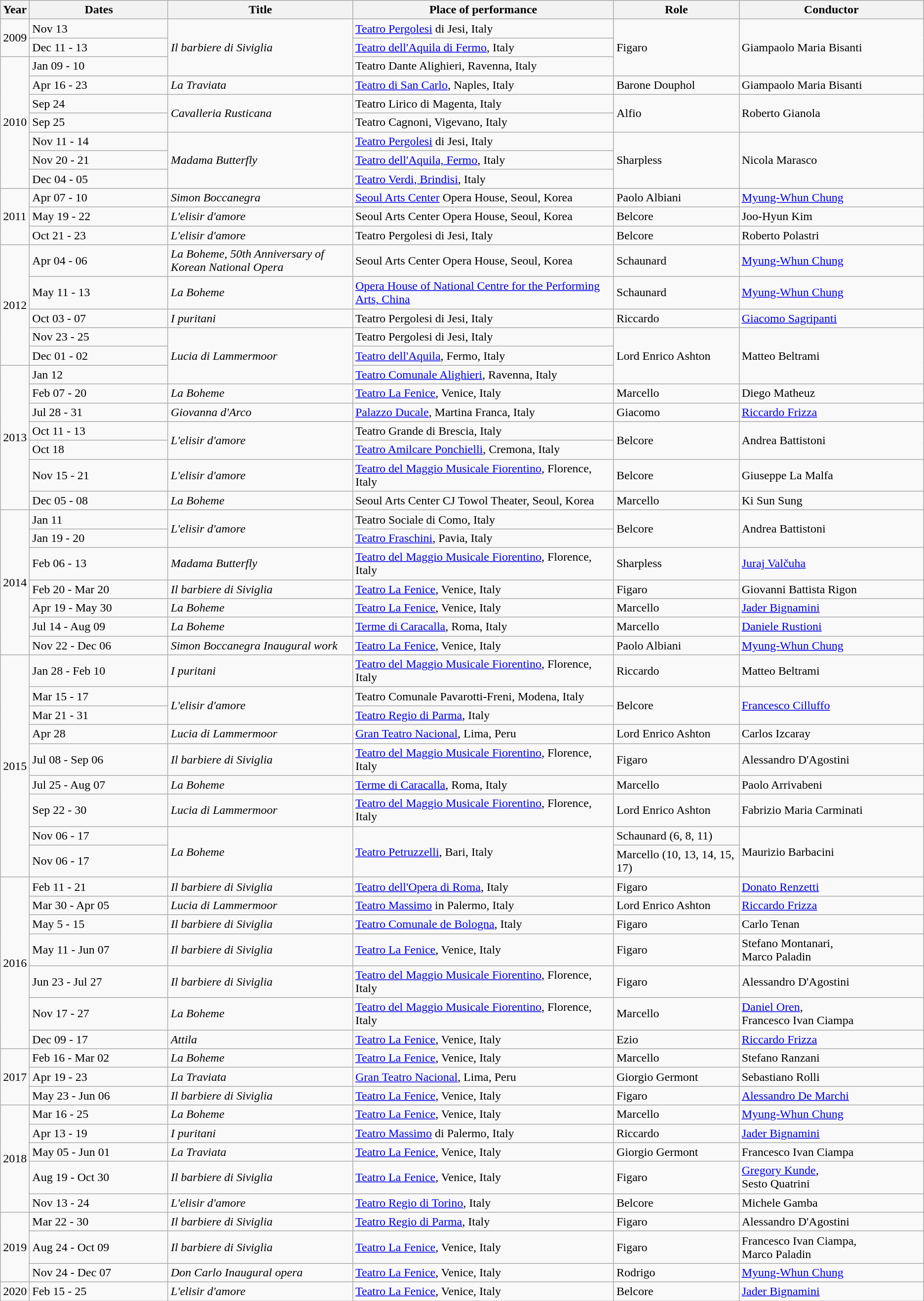<table class="wikitable">
<tr>
<th><strong>Year</strong></th>
<th style="width: 15%;"><strong>Dates</strong></th>
<th style="width: 20%;"><strong>Title</strong></th>
<th><strong>Place of performance</strong></th>
<th><strong>Role</strong></th>
<th style="width: 20%;"><strong>Conductor</strong></th>
</tr>
<tr>
<td rowspan="2">2009</td>
<td>Nov 13</td>
<td rowspan="3"><em>Il barbiere di Siviglia</em></td>
<td><a href='#'>Teatro Pergolesi</a> di Jesi, Italy</td>
<td rowspan="3">Figaro</td>
<td rowspan="3">Giampaolo Maria Bisanti</td>
</tr>
<tr>
<td>Dec 11 - 13</td>
<td><a href='#'>Teatro dell'Aquila di Fermo</a>, Italy</td>
</tr>
<tr>
<td rowspan="7">2010</td>
<td>Jan 09 - 10</td>
<td>Teatro Dante Alighieri, Ravenna, Italy</td>
</tr>
<tr>
<td>Apr 16 - 23</td>
<td><em>La Traviata</em></td>
<td><a href='#'>Teatro di San Carlo</a>, Naples, Italy</td>
<td>Barone Douphol</td>
<td>Giampaolo Maria Bisanti</td>
</tr>
<tr>
<td>Sep 24</td>
<td rowspan="2"><em>Cavalleria Rusticana</em></td>
<td>Teatro Lirico di Magenta, Italy</td>
<td rowspan="2">Alfio</td>
<td rowspan="2">Roberto Gianola</td>
</tr>
<tr>
<td>Sep 25</td>
<td>Teatro Cagnoni, Vigevano, Italy</td>
</tr>
<tr>
<td>Nov 11 - 14</td>
<td rowspan="3"><em>Madama Butterfly</em></td>
<td><a href='#'>Teatro Pergolesi</a> di Jesi, Italy</td>
<td rowspan="3">Sharpless</td>
<td rowspan="3">Nicola Marasco</td>
</tr>
<tr>
<td>Nov 20 - 21</td>
<td><a href='#'>Teatro dell'Aquila, Fermo</a>, Italy</td>
</tr>
<tr>
<td>Dec 04 - 05</td>
<td><a href='#'>Teatro Verdi, Brindisi</a>, Italy</td>
</tr>
<tr>
<td rowspan="3">2011</td>
<td>Apr 07 - 10</td>
<td><em>Simon Boccanegra</em></td>
<td><a href='#'>Seoul Arts Center</a> Opera House, Seoul, Korea</td>
<td>Paolo Albiani</td>
<td><a href='#'>Myung-Whun Chung</a></td>
</tr>
<tr>
<td>May 19 - 22</td>
<td><em>L'elisir d'amore</em></td>
<td>Seoul Arts Center Opera House, Seoul, Korea</td>
<td>Belcore</td>
<td>Joo-Hyun Kim</td>
</tr>
<tr>
<td>Oct 21 - 23</td>
<td><em>L'elisir d'amore</em></td>
<td>Teatro Pergolesi di Jesi, Italy</td>
<td>Belcore</td>
<td>Roberto Polastri</td>
</tr>
<tr>
<td rowspan="5">2012</td>
<td>Apr 04 - 06</td>
<td><em>La Boheme, 50th Anniversary of Korean National Opera</em></td>
<td>Seoul Arts Center Opera House, Seoul, Korea</td>
<td>Schaunard</td>
<td><a href='#'>Myung-Whun Chung</a></td>
</tr>
<tr>
<td>May 11 - 13</td>
<td><em>La Boheme</em></td>
<td><a href='#'>Opera House of National Centre for the Performing Arts, China</a></td>
<td>Schaunard</td>
<td><a href='#'>Myung-Whun Chung</a></td>
</tr>
<tr>
<td>Oct 03 - 07</td>
<td><em>I puritani</em></td>
<td>Teatro Pergolesi di Jesi, Italy</td>
<td>Riccardo</td>
<td><a href='#'>Giacomo Sagripanti</a></td>
</tr>
<tr>
<td>Nov 23 - 25</td>
<td rowspan="3"><em>Lucia di Lammermoor</em></td>
<td>Teatro Pergolesi di Jesi, Italy</td>
<td rowspan="3">Lord Enrico Ashton</td>
<td rowspan="3">Matteo Beltrami</td>
</tr>
<tr>
<td>Dec 01 - 02</td>
<td><a href='#'>Teatro dell'Aquila</a>, Fermo, Italy</td>
</tr>
<tr>
<td rowspan="7">2013</td>
<td>Jan 12</td>
<td><a href='#'>Teatro Comunale Alighieri</a>, Ravenna, Italy</td>
</tr>
<tr>
<td>Feb 07 - 20</td>
<td><em>La Boheme</em></td>
<td><a href='#'>Teatro La Fenice</a>, Venice, Italy</td>
<td>Marcello</td>
<td>Diego Matheuz</td>
</tr>
<tr>
<td>Jul 28 - 31</td>
<td><em>Giovanna d'Arco</em></td>
<td><a href='#'>Palazzo Ducale</a>, Martina Franca, Italy</td>
<td>Giacomo</td>
<td><a href='#'>Riccardo Frizza</a></td>
</tr>
<tr>
<td>Oct 11 - 13</td>
<td rowspan="2"><em>L'elisir d'amore</em></td>
<td>Teatro Grande di Brescia, Italy</td>
<td rowspan="2">Belcore</td>
<td rowspan="2">Andrea Battistoni</td>
</tr>
<tr>
<td>Oct 18</td>
<td><a href='#'>Teatro Amilcare Ponchielli</a>, Cremona, Italy</td>
</tr>
<tr>
<td>Nov 15 - 21</td>
<td><em>L'elisir d'amore</em></td>
<td><a href='#'>Teatro del Maggio Musicale Fiorentino</a>, Florence, Italy</td>
<td>Belcore</td>
<td>Giuseppe La Malfa</td>
</tr>
<tr>
<td>Dec 05 - 08</td>
<td><em>La Boheme</em></td>
<td>Seoul Arts Center CJ Towol Theater, Seoul, Korea</td>
<td>Marcello</td>
<td>Ki Sun Sung</td>
</tr>
<tr>
<td rowspan="7">2014</td>
<td>Jan 11</td>
<td rowspan="2"><em>L'elisir d'amore</em></td>
<td>Teatro Sociale di Como, Italy</td>
<td rowspan="2">Belcore</td>
<td rowspan="2">Andrea Battistoni</td>
</tr>
<tr>
<td>Jan 19 - 20</td>
<td><a href='#'>Teatro Fraschini</a>, Pavia, Italy</td>
</tr>
<tr>
<td>Feb 06 - 13</td>
<td><em>Madama Butterfly</em></td>
<td><a href='#'>Teatro del Maggio Musicale Fiorentino</a>, Florence, Italy</td>
<td>Sharpless</td>
<td><a href='#'>Juraj Valčuha</a></td>
</tr>
<tr>
<td>Feb 20 - Mar 20</td>
<td><em>Il barbiere di Siviglia</em></td>
<td><a href='#'>Teatro La Fenice</a>, Venice, Italy</td>
<td>Figaro</td>
<td>Giovanni Battista Rigon</td>
</tr>
<tr>
<td>Apr 19 - May 30</td>
<td><em>La Boheme</em></td>
<td><a href='#'>Teatro La Fenice</a>, Venice, Italy</td>
<td>Marcello</td>
<td><a href='#'>Jader Bignamini</a></td>
</tr>
<tr>
<td>Jul 14 - Aug 09</td>
<td><em>La Boheme</em></td>
<td><a href='#'>Terme di Caracalla</a>, Roma, Italy</td>
<td>Marcello</td>
<td><a href='#'>Daniele Rustioni</a></td>
</tr>
<tr>
<td>Nov 22 - Dec 06</td>
<td><em>Simon Boccanegra Inaugural work</em></td>
<td><a href='#'>Teatro La Fenice</a>, Venice, Italy</td>
<td>Paolo Albiani</td>
<td><a href='#'>Myung-Whun Chung</a></td>
</tr>
<tr>
<td rowspan="9">2015</td>
<td>Jan 28 - Feb 10</td>
<td><em>I puritani</em></td>
<td><a href='#'>Teatro del Maggio Musicale Fiorentino</a>, Florence, Italy</td>
<td>Riccardo</td>
<td>Matteo Beltrami</td>
</tr>
<tr>
<td>Mar 15 - 17</td>
<td rowspan="2"><em>L'elisir d'amore</em></td>
<td>Teatro Comunale Pavarotti-Freni, Modena, Italy</td>
<td rowspan="2">Belcore</td>
<td rowspan="2"><a href='#'>Francesco Cilluffo</a></td>
</tr>
<tr>
<td>Mar 21 - 31</td>
<td><a href='#'>Teatro Regio di Parma</a>, Italy</td>
</tr>
<tr>
<td>Apr 28</td>
<td><em>Lucia di Lammermoor</em></td>
<td><a href='#'>Gran Teatro Nacional</a>, Lima, Peru</td>
<td>Lord Enrico Ashton</td>
<td>Carlos Izcaray</td>
</tr>
<tr>
<td>Jul 08 - Sep 06</td>
<td><em>Il barbiere di Siviglia</em></td>
<td><a href='#'>Teatro del Maggio Musicale Fiorentino</a>, Florence, Italy</td>
<td>Figaro</td>
<td>Alessandro D'Agostini</td>
</tr>
<tr>
<td>Jul 25 - Aug 07</td>
<td><em>La Boheme</em></td>
<td><a href='#'>Terme di Caracalla</a>, Roma, Italy</td>
<td>Marcello</td>
<td>Paolo Arrivabeni</td>
</tr>
<tr>
<td>Sep 22 - 30</td>
<td><em>Lucia di Lammermoor</em></td>
<td><a href='#'>Teatro del Maggio Musicale Fiorentino</a>, Florence, Italy</td>
<td>Lord Enrico Ashton</td>
<td>Fabrizio Maria Carminati</td>
</tr>
<tr>
<td>Nov 06 - 17</td>
<td rowspan="2"><em>La Boheme</em></td>
<td rowspan="2"><a href='#'>Teatro Petruzzelli</a>, Bari, Italy</td>
<td>Schaunard (6, 8, 11)</td>
<td rowspan="2">Maurizio Barbacini</td>
</tr>
<tr>
<td>Nov 06 - 17</td>
<td>Marcello (10, 13, 14, 15, 17)</td>
</tr>
<tr>
<td rowspan="7">2016</td>
<td>Feb 11 - 21</td>
<td><em>Il barbiere di Siviglia</em></td>
<td><a href='#'>Teatro dell'Opera di Roma</a>, Italy</td>
<td>Figaro</td>
<td><a href='#'>Donato Renzetti</a></td>
</tr>
<tr>
<td>Mar 30 - Apr 05</td>
<td><em>Lucia di Lammermoor</em></td>
<td><a href='#'>Teatro Massimo</a> in Palermo, Italy</td>
<td>Lord Enrico Ashton</td>
<td><a href='#'>Riccardo Frizza</a></td>
</tr>
<tr>
<td>May 5 - 15</td>
<td><em>Il barbiere di Siviglia</em></td>
<td><a href='#'>Teatro Comunale de Bologna</a>, Italy</td>
<td>Figaro</td>
<td>Carlo Tenan</td>
</tr>
<tr>
<td>May 11 - Jun 07</td>
<td><em>Il barbiere di Siviglia</em></td>
<td><a href='#'>Teatro La Fenice</a>, Venice, Italy</td>
<td>Figaro</td>
<td>Stefano Montanari,<br>Marco Paladin</td>
</tr>
<tr>
<td>Jun 23 - Jul 27</td>
<td><em>Il barbiere di Siviglia</em></td>
<td><a href='#'>Teatro del Maggio Musicale Fiorentino</a>, Florence, Italy</td>
<td>Figaro</td>
<td>Alessandro D'Agostini</td>
</tr>
<tr>
<td>Nov 17 - 27</td>
<td><em>La Boheme</em></td>
<td><a href='#'>Teatro del Maggio Musicale Fiorentino</a>, Florence, Italy</td>
<td>Marcello</td>
<td><a href='#'>Daniel Oren</a>,<br>Francesco Ivan Ciampa</td>
</tr>
<tr>
<td>Dec 09 - 17</td>
<td><em>Attila</em></td>
<td><a href='#'>Teatro La Fenice</a>, Venice, Italy</td>
<td>Ezio</td>
<td><a href='#'>Riccardo Frizza</a></td>
</tr>
<tr>
<td rowspan="3">2017</td>
<td>Feb 16 - Mar 02</td>
<td><em>La Boheme</em></td>
<td><a href='#'>Teatro La Fenice</a>, Venice, Italy</td>
<td>Marcello</td>
<td>Stefano Ranzani</td>
</tr>
<tr>
<td>Apr 19 - 23</td>
<td><em>La Traviata</em></td>
<td><a href='#'>Gran Teatro Nacional</a>, Lima, Peru</td>
<td>Giorgio Germont</td>
<td>Sebastiano Rolli</td>
</tr>
<tr>
<td>May 23 - Jun 06</td>
<td><em>Il barbiere di Siviglia</em></td>
<td><a href='#'>Teatro La Fenice</a>, Venice, Italy</td>
<td>Figaro</td>
<td><a href='#'>Alessandro De Marchi</a></td>
</tr>
<tr>
<td rowspan="5">2018</td>
<td>Mar 16 - 25</td>
<td><em>La Boheme</em></td>
<td><a href='#'>Teatro La Fenice</a>, Venice, Italy</td>
<td>Marcello</td>
<td><a href='#'>Myung-Whun Chung</a></td>
</tr>
<tr>
<td>Apr 13 - 19</td>
<td><em>I puritani</em></td>
<td><a href='#'>Teatro Massimo</a> di Palermo, Italy</td>
<td>Riccardo</td>
<td><a href='#'>Jader Bignamini</a></td>
</tr>
<tr>
<td>May 05 - Jun 01</td>
<td><em>La Traviata</em></td>
<td><a href='#'>Teatro La Fenice</a>, Venice, Italy</td>
<td>Giorgio Germont</td>
<td>Francesco Ivan Ciampa</td>
</tr>
<tr>
<td>Aug 19 - Oct 30</td>
<td><em>Il barbiere di Siviglia</em></td>
<td><a href='#'>Teatro La Fenice</a>, Venice, Italy</td>
<td>Figaro</td>
<td><a href='#'>Gregory Kunde</a>,<br>Sesto Quatrini</td>
</tr>
<tr>
<td>Nov 13 - 24</td>
<td><em>L'elisir d'amore</em></td>
<td><a href='#'>Teatro Regio di Torino</a>, Italy</td>
<td>Belcore</td>
<td>Michele Gamba</td>
</tr>
<tr>
<td rowspan="3">2019</td>
<td>Mar 22 - 30</td>
<td><em>Il barbiere di Siviglia</em></td>
<td><a href='#'>Teatro Regio di Parma</a>, Italy</td>
<td>Figaro</td>
<td>Alessandro D'Agostini</td>
</tr>
<tr>
<td>Aug 24 - Oct 09</td>
<td><em>Il barbiere di Siviglia</em></td>
<td><a href='#'>Teatro La Fenice</a>, Venice, Italy</td>
<td>Figaro</td>
<td>Francesco Ivan Ciampa,<br>Marco Paladin</td>
</tr>
<tr>
<td>Nov 24 - Dec 07</td>
<td><em>Don Carlo Inaugural opera</em></td>
<td><a href='#'>Teatro La Fenice</a>, Venice, Italy</td>
<td>Rodrigo</td>
<td><a href='#'>Myung-Whun Chung</a></td>
</tr>
<tr>
<td>2020</td>
<td>Feb 15 - 25</td>
<td><em>L'elisir d'amore</em></td>
<td><a href='#'>Teatro La Fenice</a>, Venice, Italy</td>
<td>Belcore</td>
<td><a href='#'>Jader Bignamini</a></td>
</tr>
</table>
